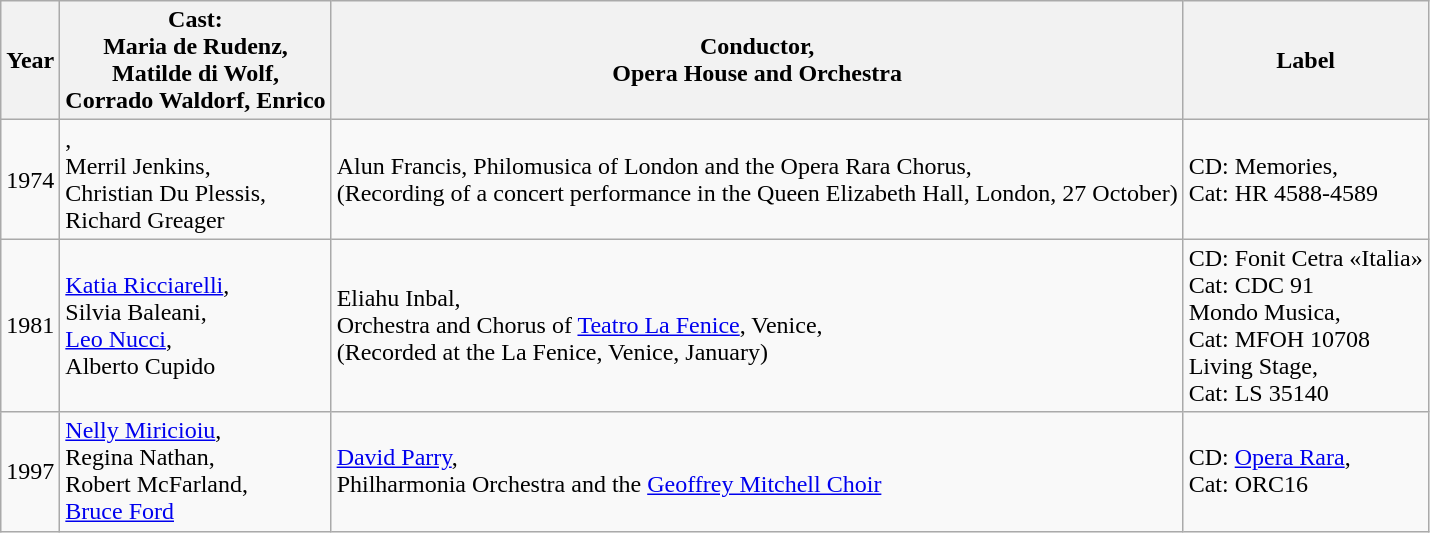<table class="wikitable">
<tr>
<th>Year</th>
<th>Cast:<br>Maria de Rudenz,<br>Matilde di Wolf,<br>Corrado Waldorf, Enrico</th>
<th>Conductor,<br>Opera House and Orchestra</th>
<th>Label</th>
</tr>
<tr>
<td>1974</td>
<td>, <br>Merril Jenkins,<br>Christian Du Plessis,<br>Richard Greager</td>
<td>Alun Francis, Philomusica of London and the Opera Rara Chorus,<br>(Recording of a concert performance in the Queen Elizabeth Hall, London, 27 October)</td>
<td>CD: Memories,<br>Cat: HR 4588-4589</td>
</tr>
<tr>
<td>1981</td>
<td><a href='#'>Katia Ricciarelli</a>,<br>Silvia Baleani,<br><a href='#'>Leo Nucci</a>,<br>Alberto Cupido</td>
<td>Eliahu Inbal,<br>Orchestra and Chorus of <a href='#'>Teatro La Fenice</a>, Venice,<br>(Recorded at the La Fenice, Venice, January)</td>
<td>CD: Fonit Cetra «Italia»<br>Cat: CDC 91<br>Mondo Musica,<br>Cat: MFOH 10708<br>Living Stage,<br> Cat: LS 35140</td>
</tr>
<tr>
<td>1997</td>
<td><a href='#'>Nelly Miricioiu</a>,<br>Regina Nathan,<br>Robert McFarland,<br><a href='#'>Bruce Ford</a></td>
<td><a href='#'>David Parry</a>,<br>Philharmonia Orchestra and the <a href='#'>Geoffrey Mitchell Choir</a></td>
<td>CD: <a href='#'>Opera Rara</a>,<br>Cat: ORC16</td>
</tr>
</table>
